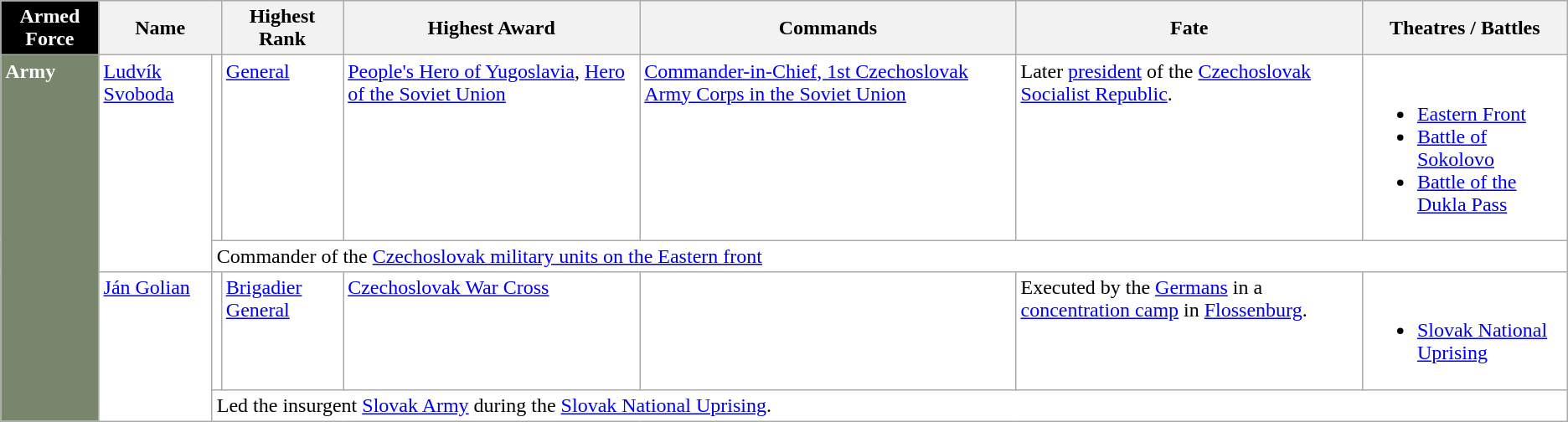<table class="wikitable">
<tr>
<th style="background:#000; color:white;">Armed Force</th>
<th colspan="2">Name</th>
<th>Highest Rank</th>
<th>Highest Award</th>
<th>Commands</th>
<th>Fate</th>
<th>Theatres / Battles</th>
</tr>
<tr style="background:#fff;vertical-align: top;">
<td rowspan="4" style="background:#78866b; color:white;"><strong>Army</strong></td>
<td rowspan="2"><a href='#'>Ludvík Svoboda</a></td>
<td></td>
<td><a href='#'>General</a></td>
<td><a href='#'>People's Hero of Yugoslavia</a>, <a href='#'>Hero of the Soviet Union</a></td>
<td><a href='#'>Commander-in-Chief, 1st Czechoslovak Army Corps in the Soviet Union</a></td>
<td>Later <a href='#'>president</a> of the <a href='#'>Czechoslovak Socialist Republic</a>.</td>
<td><br><ul><li><a href='#'>Eastern Front</a></li><li><a href='#'>Battle of Sokolovo</a></li><li><a href='#'>Battle of the Dukla Pass</a></li></ul></td>
</tr>
<tr style="background:#fff;">
<td colspan="8">Commander of the <a href='#'>Czechoslovak military units on the Eastern front</a></td>
</tr>
<tr style="background:#fff;vertical-align: top;">
<td rowspan="2"><a href='#'>Ján Golian</a></td>
<td></td>
<td><a href='#'>Brigadier General</a></td>
<td><a href='#'>Czechoslovak War Cross</a></td>
<td></td>
<td>Executed by the <a href='#'>Germans</a> in a <a href='#'>concentration camp</a> in <a href='#'>Flossenburg</a>.</td>
<td><br><ul><li><a href='#'>Slovak National Uprising</a></li></ul></td>
</tr>
<tr style="background:#fff;">
<td colspan="8">Led the insurgent <a href='#'>Slovak Army</a> during the <a href='#'>Slovak National Uprising</a>.</td>
</tr>
</table>
